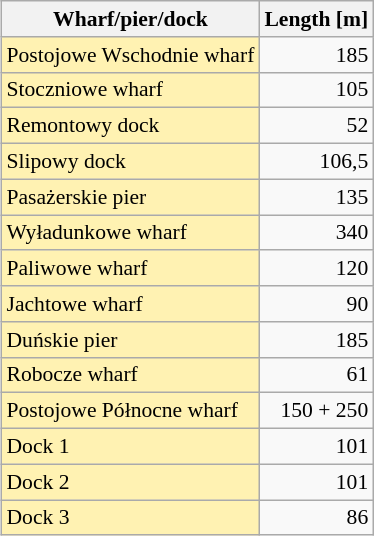<table class="wikitable" style="font-size: 90%; float:right; margin: 0 0 1em 1em; text-align:right;">
<tr>
<th>Wharf/pier/dock</th>
<th>Length [m]</th>
</tr>
<tr>
<td bgcolor="FFF2B2" align="left">Postojowe Wschodnie wharf</td>
<td>185</td>
</tr>
<tr>
<td bgcolor="FFF2B2" align="left">Stoczniowe wharf</td>
<td>105</td>
</tr>
<tr>
<td bgcolor="FFF2B2" align="left">Remontowy dock</td>
<td>52</td>
</tr>
<tr>
<td bgcolor="FFF2B2" align="left">Slipowy dock</td>
<td>106,5</td>
</tr>
<tr>
<td bgcolor="FFF2B2" align="left">Pasażerskie pier</td>
<td>135</td>
</tr>
<tr>
<td bgcolor="FFF2B2" align="left">Wyładunkowe wharf</td>
<td>340</td>
</tr>
<tr>
<td bgcolor="FFF2B2" align="left">Paliwowe wharf</td>
<td>120</td>
</tr>
<tr>
<td bgcolor="FFF2B2" align="left">Jachtowe wharf</td>
<td>90</td>
</tr>
<tr>
<td bgcolor="FFF2B2" align="left">Duńskie pier</td>
<td>185</td>
</tr>
<tr>
<td bgcolor="FFF2B2" align="left">Robocze wharf</td>
<td>61</td>
</tr>
<tr>
<td bgcolor="FFF2B2" align="left">Postojowe Północne wharf</td>
<td>150 + 250</td>
</tr>
<tr>
<td bgcolor="FFF2B2" align="left">Dock 1</td>
<td>101</td>
</tr>
<tr>
<td bgcolor="FFF2B2" align="left">Dock 2</td>
<td>101</td>
</tr>
<tr>
<td bgcolor="FFF2B2" align="left">Dock 3</td>
<td>86</td>
</tr>
</table>
